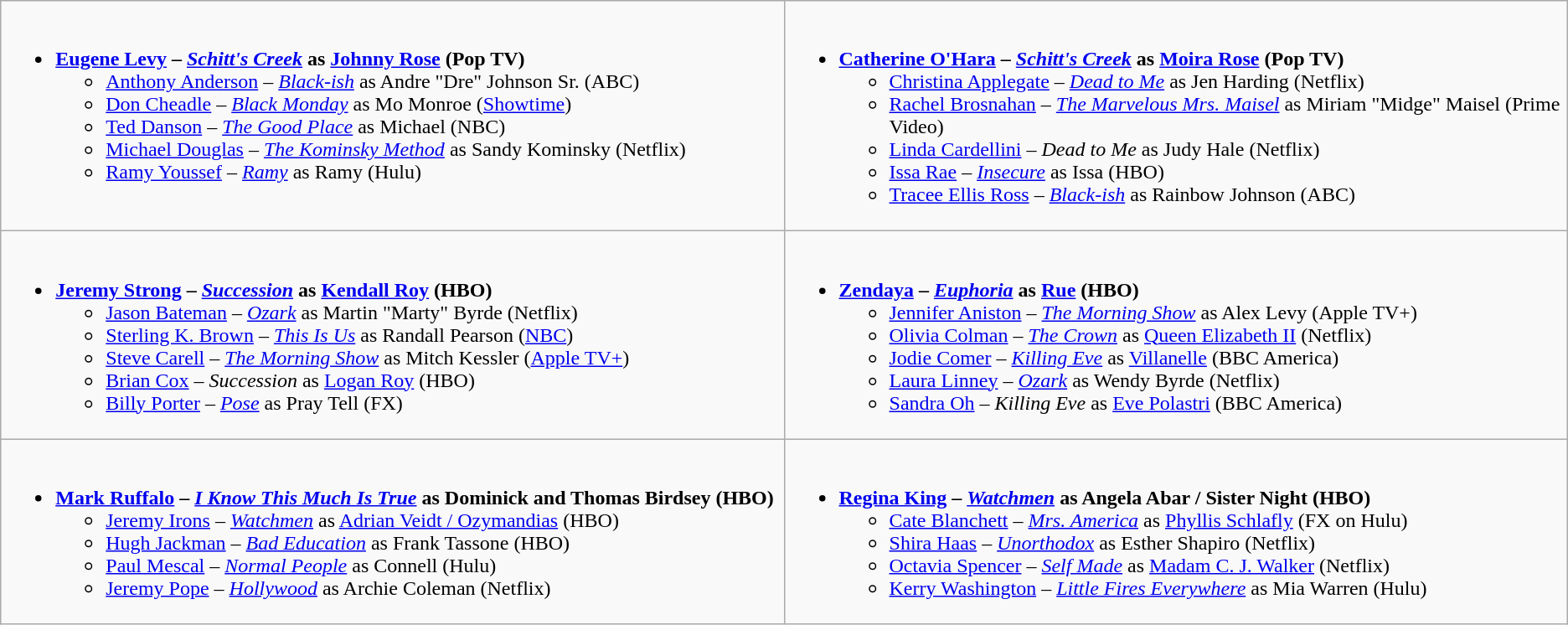<table class="wikitable">
<tr>
<td style="vertical-align:top;" width="50%"><br><ul><li><strong><a href='#'>Eugene Levy</a> – <em><a href='#'>Schitt's Creek</a></em> as <a href='#'>Johnny Rose</a> (Pop TV)</strong><ul><li><a href='#'>Anthony Anderson</a> – <em><a href='#'>Black-ish</a></em> as Andre "Dre" Johnson Sr. (ABC)</li><li><a href='#'>Don Cheadle</a> – <em><a href='#'>Black Monday</a></em> as Mo Monroe (<a href='#'>Showtime</a>)</li><li><a href='#'>Ted Danson</a> – <em><a href='#'>The Good Place</a></em> as Michael (NBC)</li><li><a href='#'>Michael Douglas</a> – <em><a href='#'>The Kominsky Method</a></em> as Sandy Kominsky (Netflix)</li><li><a href='#'>Ramy Youssef</a> – <em><a href='#'>Ramy</a></em> as Ramy (Hulu)</li></ul></li></ul></td>
<td style="vertical-align:top;" width="50%"><br><ul><li><strong><a href='#'>Catherine O'Hara</a> – <em><a href='#'>Schitt's Creek</a></em> as <a href='#'>Moira Rose</a> (Pop TV)</strong><ul><li><a href='#'>Christina Applegate</a> – <em><a href='#'>Dead to Me</a></em> as Jen Harding (Netflix)</li><li><a href='#'>Rachel Brosnahan</a> – <em><a href='#'>The Marvelous Mrs. Maisel</a></em> as Miriam "Midge" Maisel (Prime Video)</li><li><a href='#'>Linda Cardellini</a> – <em>Dead to Me</em> as Judy Hale (Netflix)</li><li><a href='#'>Issa Rae</a> – <em><a href='#'>Insecure</a></em> as Issa (HBO)</li><li><a href='#'>Tracee Ellis Ross</a> – <em><a href='#'>Black-ish</a></em> as Rainbow Johnson (ABC)</li></ul></li></ul></td>
</tr>
<tr>
<td style="vertical-align:top;" width="50%"><br><ul><li><strong><a href='#'>Jeremy Strong</a> – <em><a href='#'>Succession</a></em> as <a href='#'>Kendall Roy</a> (HBO)</strong><ul><li><a href='#'>Jason Bateman</a> – <em><a href='#'>Ozark</a></em> as Martin "Marty" Byrde (Netflix)</li><li><a href='#'>Sterling K. Brown</a> – <em><a href='#'>This Is Us</a></em> as Randall Pearson (<a href='#'>NBC</a>)</li><li><a href='#'>Steve Carell</a> – <em><a href='#'>The Morning Show</a></em> as Mitch Kessler (<a href='#'>Apple TV+</a>)</li><li><a href='#'>Brian Cox</a> – <em>Succession</em> as <a href='#'>Logan Roy</a> (HBO)</li><li><a href='#'>Billy Porter</a> – <em><a href='#'>Pose</a></em> as Pray Tell (FX)</li></ul></li></ul></td>
<td style="vertical-align:top;" width="50%"><br><ul><li><strong><a href='#'>Zendaya</a> – <em><a href='#'>Euphoria</a></em> as <a href='#'>Rue</a> (HBO)</strong><ul><li><a href='#'>Jennifer Aniston</a> – <em><a href='#'>The Morning Show</a></em> as Alex Levy (Apple TV+)</li><li><a href='#'>Olivia Colman</a> – <em><a href='#'>The Crown</a></em> as <a href='#'>Queen Elizabeth II</a> (Netflix)</li><li><a href='#'>Jodie Comer</a> – <em><a href='#'>Killing Eve</a></em> as <a href='#'>Villanelle</a> (BBC America)</li><li><a href='#'>Laura Linney</a> – <em><a href='#'>Ozark</a></em> as Wendy Byrde (Netflix)</li><li><a href='#'>Sandra Oh</a> – <em>Killing Eve</em> as <a href='#'>Eve Polastri</a> (BBC America)</li></ul></li></ul></td>
</tr>
<tr>
<td style="vertical-align:top;" width="50%"><br><ul><li><strong><a href='#'>Mark Ruffalo</a> – <em><a href='#'>I Know This Much Is True</a></em> as Dominick and Thomas Birdsey (HBO)</strong><ul><li><a href='#'>Jeremy Irons</a> – <em><a href='#'>Watchmen</a></em> as <a href='#'>Adrian Veidt / Ozymandias</a> (HBO)</li><li><a href='#'>Hugh Jackman</a> – <em><a href='#'>Bad Education</a></em> as Frank Tassone (HBO)</li><li><a href='#'>Paul Mescal</a> – <em><a href='#'>Normal People</a></em> as Connell (Hulu)</li><li><a href='#'>Jeremy Pope</a> – <em><a href='#'>Hollywood</a></em> as Archie Coleman (Netflix)</li></ul></li></ul></td>
<td style="vertical-align:top;" width="50%"><br><ul><li><strong><a href='#'>Regina King</a> – <em><a href='#'>Watchmen</a></em> as Angela Abar / Sister Night (HBO)</strong><ul><li><a href='#'>Cate Blanchett</a> – <em><a href='#'>Mrs. America</a></em> as <a href='#'>Phyllis Schlafly</a> (FX on Hulu)</li><li><a href='#'>Shira Haas</a> – <em><a href='#'>Unorthodox</a></em> as Esther Shapiro (Netflix)</li><li><a href='#'>Octavia Spencer</a> – <em><a href='#'>Self Made</a></em> as <a href='#'>Madam C. J. Walker</a> (Netflix)</li><li><a href='#'>Kerry Washington</a> – <em><a href='#'>Little Fires Everywhere</a></em> as Mia Warren (Hulu)</li></ul></li></ul></td>
</tr>
</table>
